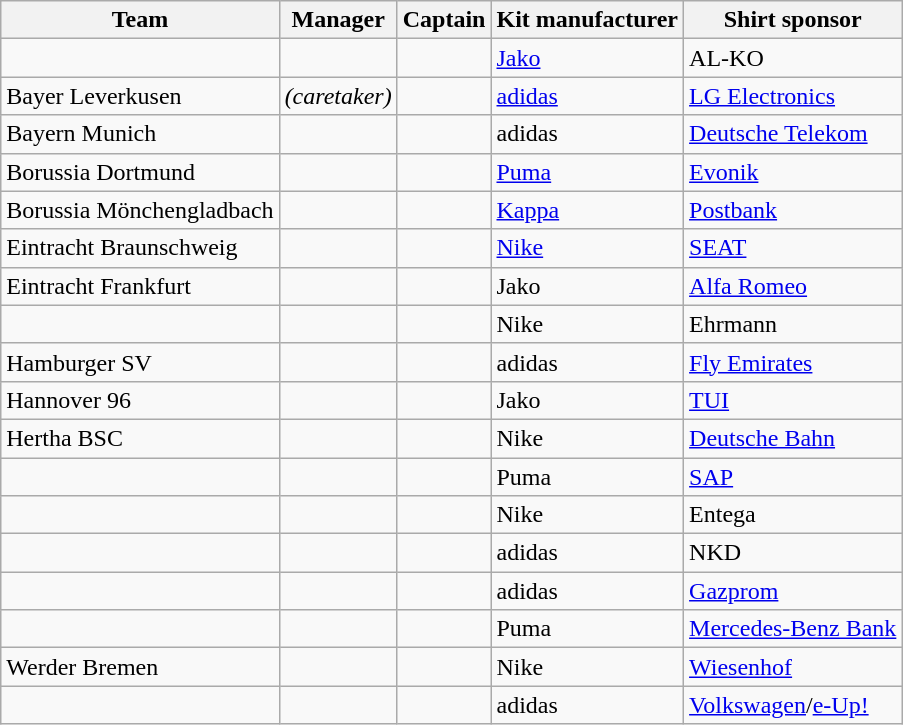<table class="wikitable sortable">
<tr>
<th>Team</th>
<th>Manager</th>
<th>Captain</th>
<th>Kit manufacturer</th>
<th>Shirt sponsor</th>
</tr>
<tr>
<td></td>
<td> </td>
<td> </td>
<td><a href='#'>Jako</a></td>
<td>AL-KO</td>
</tr>
<tr>
<td>Bayer Leverkusen</td>
<td>  <em>(caretaker)</em></td>
<td> </td>
<td><a href='#'>adidas</a></td>
<td><a href='#'>LG Electronics</a></td>
</tr>
<tr>
<td>Bayern Munich</td>
<td> </td>
<td> </td>
<td>adidas</td>
<td><a href='#'>Deutsche Telekom</a></td>
</tr>
<tr>
<td>Borussia Dortmund</td>
<td> </td>
<td> </td>
<td><a href='#'>Puma</a></td>
<td><a href='#'>Evonik</a></td>
</tr>
<tr>
<td>Borussia Mönchengladbach</td>
<td> </td>
<td> </td>
<td><a href='#'>Kappa</a></td>
<td><a href='#'>Postbank</a></td>
</tr>
<tr>
<td>Eintracht Braunschweig</td>
<td> </td>
<td> </td>
<td><a href='#'>Nike</a></td>
<td><a href='#'>SEAT</a></td>
</tr>
<tr>
<td>Eintracht Frankfurt</td>
<td> </td>
<td> </td>
<td>Jako</td>
<td><a href='#'>Alfa Romeo</a></td>
</tr>
<tr>
<td></td>
<td> </td>
<td> </td>
<td>Nike</td>
<td>Ehrmann</td>
</tr>
<tr>
<td>Hamburger SV</td>
<td> </td>
<td> </td>
<td>adidas</td>
<td><a href='#'>Fly Emirates</a></td>
</tr>
<tr>
<td>Hannover 96</td>
<td> </td>
<td> </td>
<td>Jako</td>
<td><a href='#'>TUI</a></td>
</tr>
<tr>
<td>Hertha BSC</td>
<td> </td>
<td> </td>
<td>Nike</td>
<td><a href='#'>Deutsche Bahn</a></td>
</tr>
<tr>
<td></td>
<td> </td>
<td> </td>
<td>Puma</td>
<td><a href='#'>SAP</a></td>
</tr>
<tr>
<td></td>
<td> </td>
<td> </td>
<td>Nike</td>
<td>Entega</td>
</tr>
<tr>
<td></td>
<td> </td>
<td> </td>
<td>adidas</td>
<td>NKD</td>
</tr>
<tr>
<td></td>
<td> </td>
<td> </td>
<td>adidas</td>
<td><a href='#'>Gazprom</a></td>
</tr>
<tr>
<td></td>
<td> </td>
<td> </td>
<td>Puma</td>
<td><a href='#'>Mercedes-Benz Bank</a></td>
</tr>
<tr>
<td>Werder Bremen</td>
<td> </td>
<td> </td>
<td>Nike</td>
<td><a href='#'>Wiesenhof</a></td>
</tr>
<tr>
<td></td>
<td> </td>
<td> </td>
<td>adidas</td>
<td><a href='#'>Volkswagen</a>/<a href='#'>e-Up!</a></td>
</tr>
</table>
